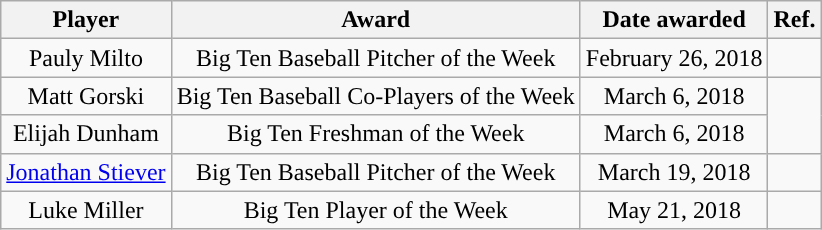<table class="wikitable sortable sortable" style="text-align: center">
<tr align=center>
<th>Player</th>
<th>Award</th>
<th>Date awarded</th>
<th>Ref.</th>
</tr>
<tr>
<td>Pauly Milto</td>
<td rowspan="1">Big Ten Baseball Pitcher of the Week</td>
<td rowspan="1">February 26, 2018</td>
<td rowspan="1"></td>
</tr>
<tr>
<td>Matt Gorski</td>
<td rowspan="1">Big Ten Baseball Co-Players of the Week</td>
<td rowspan="1">March 6, 2018</td>
<td rowspan="2"></td>
</tr>
<tr>
<td>Elijah Dunham</td>
<td rowspan="1">Big Ten Freshman of the Week</td>
<td rowspan="1">March 6, 2018</td>
</tr>
<tr>
<td><a href='#'>Jonathan Stiever</a></td>
<td rowspan="1">Big Ten Baseball Pitcher of the Week</td>
<td rowspan="1">March 19, 2018</td>
<td rowspan="1"></td>
</tr>
<tr>
<td>Luke Miller</td>
<td rowspan="1">Big Ten Player of the Week</td>
<td rowspan="1">May 21, 2018</td>
<td rowspan="1"></td>
</tr>
</table>
